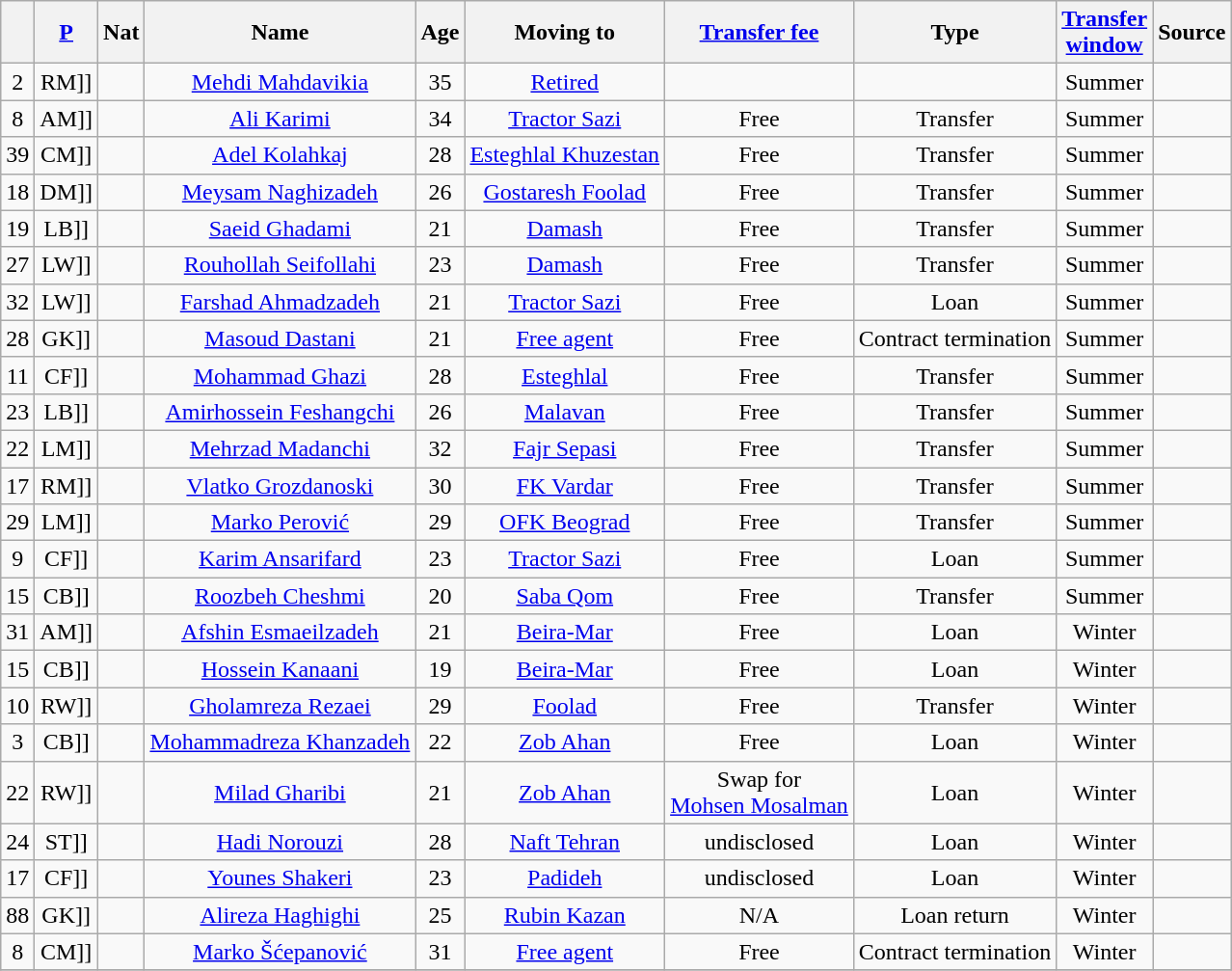<table class="wikitable sortable " style="text-align:center">
<tr>
<th></th>
<th><a href='#'>P</a></th>
<th>Nat</th>
<th>Name</th>
<th>Age</th>
<th>Moving to</th>
<th><a href='#'>Transfer fee</a></th>
<th>Type</th>
<th><a href='#'>Transfer<br>window</a></th>
<th>Source</th>
</tr>
<tr>
<td>2</td>
<td [[>RM]]</td>
<td></td>
<td><a href='#'>Mehdi Mahdavikia</a></td>
<td>35</td>
<td><a href='#'>Retired</a></td>
<td></td>
<td></td>
<td>Summer</td>
<td><small></small></td>
</tr>
<tr>
<td>8</td>
<td [[>AM]]</td>
<td></td>
<td><a href='#'>Ali Karimi</a></td>
<td>34</td>
<td><a href='#'>Tractor Sazi</a></td>
<td>Free</td>
<td>Transfer</td>
<td>Summer</td>
<td><small></small></td>
</tr>
<tr>
<td>39</td>
<td [[>CM]]</td>
<td></td>
<td><a href='#'>Adel Kolahkaj</a></td>
<td>28</td>
<td><a href='#'>Esteghlal Khuzestan</a></td>
<td>Free</td>
<td>Transfer</td>
<td>Summer</td>
<td><small></small></td>
</tr>
<tr>
<td>18</td>
<td [[>DM]]</td>
<td></td>
<td><a href='#'>Meysam Naghizadeh</a></td>
<td>26</td>
<td><a href='#'>Gostaresh Foolad</a></td>
<td>Free</td>
<td>Transfer</td>
<td>Summer</td>
<td><small> </small></td>
</tr>
<tr>
<td>19</td>
<td [[>LB]]</td>
<td></td>
<td><a href='#'>Saeid Ghadami</a></td>
<td>21</td>
<td><a href='#'>Damash</a></td>
<td>Free</td>
<td>Transfer</td>
<td>Summer</td>
<td><small></small></td>
</tr>
<tr>
<td>27</td>
<td [[>LW]]</td>
<td></td>
<td><a href='#'>Rouhollah Seifollahi</a></td>
<td>23</td>
<td><a href='#'>Damash</a></td>
<td>Free</td>
<td>Transfer</td>
<td>Summer</td>
<td><small></small></td>
</tr>
<tr>
<td>32</td>
<td [[>LW]]</td>
<td></td>
<td><a href='#'>Farshad Ahmadzadeh</a></td>
<td>21</td>
<td><a href='#'>Tractor Sazi</a></td>
<td>Free</td>
<td>Loan</td>
<td>Summer</td>
<td><small></small></td>
</tr>
<tr>
<td>28</td>
<td [[>GK]]</td>
<td></td>
<td><a href='#'>Masoud Dastani</a></td>
<td>21</td>
<td><a href='#'>Free agent</a></td>
<td>Free</td>
<td>Contract termination</td>
<td>Summer</td>
<td></td>
</tr>
<tr>
<td>11</td>
<td [[>CF]]</td>
<td></td>
<td><a href='#'>Mohammad Ghazi</a></td>
<td>28</td>
<td><a href='#'>Esteghlal</a></td>
<td>Free</td>
<td>Transfer</td>
<td>Summer</td>
<td><small> </small></td>
</tr>
<tr>
<td>23</td>
<td [[>LB]]</td>
<td></td>
<td><a href='#'>Amirhossein Feshangchi</a></td>
<td>26</td>
<td><a href='#'>Malavan</a></td>
<td>Free</td>
<td>Transfer</td>
<td>Summer</td>
<td><small> </small></td>
</tr>
<tr>
<td>22</td>
<td [[>LM]]</td>
<td></td>
<td><a href='#'>Mehrzad Madanchi</a></td>
<td>32</td>
<td><a href='#'>Fajr Sepasi</a></td>
<td>Free</td>
<td>Transfer</td>
<td>Summer</td>
<td><small></small></td>
</tr>
<tr>
<td>17</td>
<td [[>RM]]</td>
<td></td>
<td><a href='#'>Vlatko Grozdanoski</a></td>
<td>30</td>
<td><a href='#'>FK Vardar</a> </td>
<td>Free</td>
<td>Transfer</td>
<td>Summer</td>
<td></td>
</tr>
<tr>
<td>29</td>
<td [[>LM]]</td>
<td></td>
<td><a href='#'>Marko Perović</a></td>
<td>29</td>
<td><a href='#'>OFK Beograd</a> </td>
<td>Free</td>
<td>Transfer</td>
<td>Summer</td>
<td></td>
</tr>
<tr>
<td>9</td>
<td [[>CF]]</td>
<td></td>
<td><a href='#'>Karim Ansarifard</a></td>
<td>23</td>
<td><a href='#'>Tractor Sazi</a></td>
<td>Free</td>
<td>Loan</td>
<td>Summer</td>
<td><small> </small></td>
</tr>
<tr>
<td>15</td>
<td [[>CB]]</td>
<td></td>
<td><a href='#'>Roozbeh Cheshmi</a></td>
<td>20</td>
<td><a href='#'>Saba Qom</a></td>
<td>Free</td>
<td>Transfer</td>
<td>Summer</td>
<td><small></small></td>
</tr>
<tr>
<td>31</td>
<td [[>AM]]</td>
<td></td>
<td><a href='#'>Afshin Esmaeilzadeh</a></td>
<td>21</td>
<td><a href='#'>Beira-Mar</a> </td>
<td>Free</td>
<td>Loan</td>
<td>Winter</td>
<td><small></small></td>
</tr>
<tr>
<td>15</td>
<td [[>CB]]</td>
<td></td>
<td><a href='#'>Hossein Kanaani</a></td>
<td>19</td>
<td><a href='#'>Beira-Mar</a> </td>
<td>Free</td>
<td>Loan</td>
<td>Winter</td>
<td><small></small></td>
</tr>
<tr>
<td>10</td>
<td [[>RW]]</td>
<td></td>
<td><a href='#'>Gholamreza Rezaei</a></td>
<td>29</td>
<td><a href='#'>Foolad</a></td>
<td>Free</td>
<td>Transfer</td>
<td>Winter</td>
<td><small></small></td>
</tr>
<tr>
<td>3</td>
<td [[>CB]]</td>
<td></td>
<td><a href='#'>Mohammadreza Khanzadeh</a></td>
<td>22</td>
<td><a href='#'>Zob Ahan</a></td>
<td>Free</td>
<td>Loan</td>
<td>Winter</td>
<td><small></small></td>
</tr>
<tr>
<td>22</td>
<td [[>RW]]</td>
<td></td>
<td><a href='#'>Milad Gharibi</a></td>
<td>21</td>
<td><a href='#'>Zob Ahan</a></td>
<td>Swap for<br><a href='#'>Mohsen Mosalman</a></td>
<td>Loan</td>
<td>Winter</td>
<td><small></small></td>
</tr>
<tr>
<td>24</td>
<td [[>ST]]</td>
<td></td>
<td><a href='#'>Hadi Norouzi</a></td>
<td>28</td>
<td><a href='#'>Naft Tehran</a></td>
<td>undisclosed</td>
<td>Loan</td>
<td>Winter</td>
<td><small></small></td>
</tr>
<tr>
<td>17</td>
<td [[>CF]]</td>
<td></td>
<td><a href='#'>Younes Shakeri</a></td>
<td>23</td>
<td><a href='#'>Padideh</a></td>
<td>undisclosed</td>
<td>Loan</td>
<td>Winter</td>
<td><small></small></td>
</tr>
<tr>
<td>88</td>
<td [[>GK]]</td>
<td></td>
<td><a href='#'>Alireza Haghighi</a></td>
<td>25</td>
<td><a href='#'>Rubin Kazan</a> </td>
<td>N/A</td>
<td>Loan return</td>
<td>Winter</td>
<td><small></small></td>
</tr>
<tr>
<td>8</td>
<td [[>CM]]</td>
<td></td>
<td><a href='#'>Marko Šćepanović</a></td>
<td>31</td>
<td><a href='#'>Free agent</a></td>
<td>Free</td>
<td>Contract termination</td>
<td>Winter</td>
<td></td>
</tr>
<tr>
</tr>
</table>
